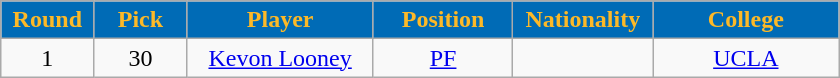<table class="wikitable sortable sortable">
<tr>
<th style="background:#006bb6; color:#fdb927; width:10%;">Round</th>
<th style="background:#006bb6; color:#fdb927; width:10%;">Pick</th>
<th style="background:#006bb6; color:#fdb927; width:20%;">Player</th>
<th style="background:#006bb6; color:#fdb927; width:15%;">Position</th>
<th style="background:#006bb6; color:#fdb927; width:15%;">Nationality</th>
<th style="background:#006bb6; color:#fdb927; width:20%;">College</th>
</tr>
<tr style="text-align: center">
<td>1</td>
<td>30</td>
<td><a href='#'>Kevon Looney</a></td>
<td><a href='#'>PF</a></td>
<td></td>
<td><a href='#'>UCLA</a></td>
</tr>
</table>
